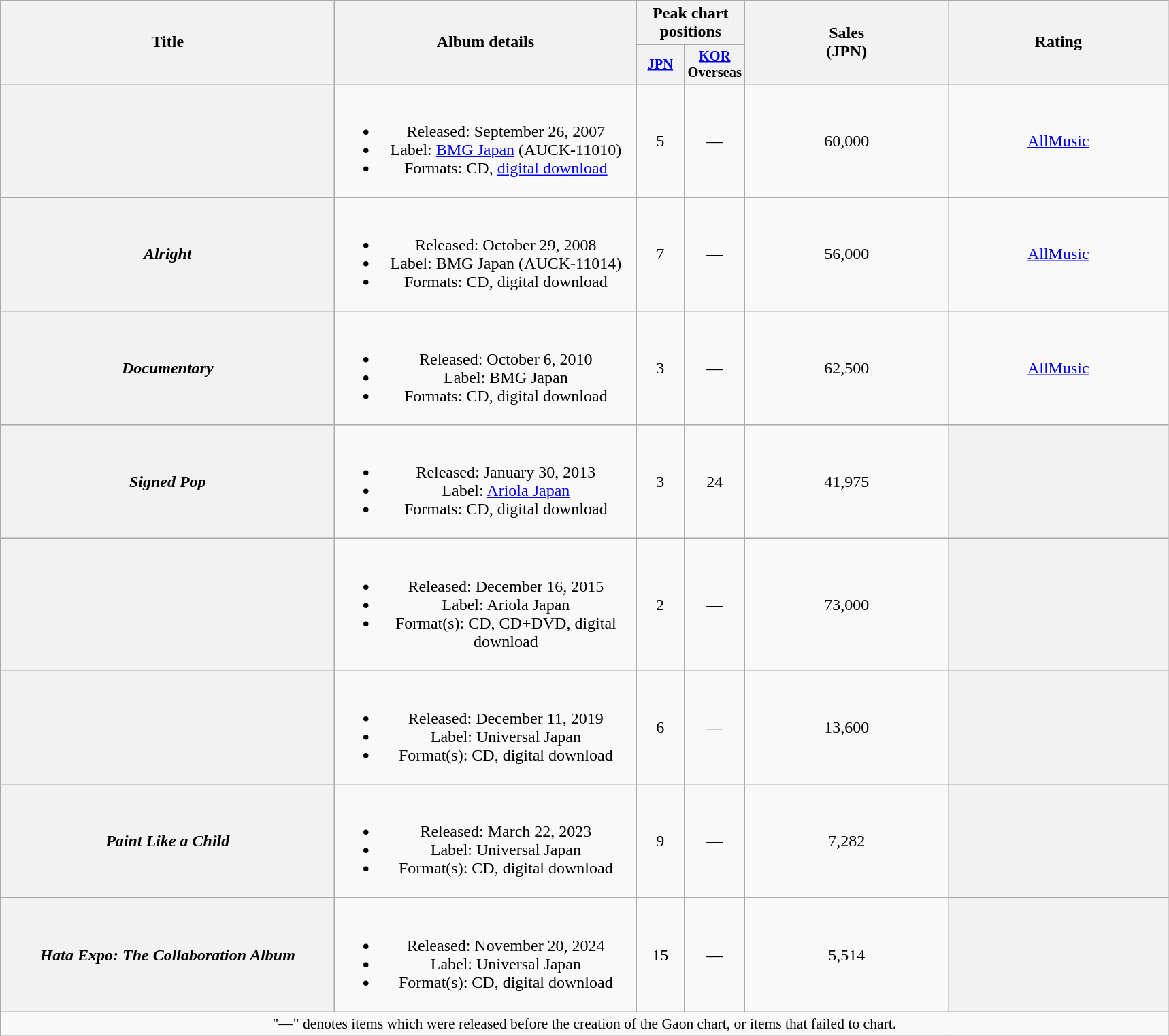<table class="wikitable plainrowheaders" style="text-align:center;" border="1">
<tr>
<th scope="col" rowspan="2" style="width:20em;">Title</th>
<th scope="col" rowspan="2" style="width:18em;">Album details</th>
<th scope="col" colspan="2">Peak chart positions</th>
<th scope="col" rowspan="2" style="width:12em;">Sales<br>(JPN)<br></th>
<th scope="col" rowspan="2" style="width:13em;">Rating</th>
</tr>
<tr>
<th scope="col" style="width:3em;font-size:85%"><a href='#'>JPN</a><br></th>
<th scope="col" style="width:3em;font-size:85%"><a href='#'>KOR</a><br>Overseas<br></th>
</tr>
<tr>
<th scope="row"></th>
<td><br><ul><li>Released: September 26, 2007</li><li>Label: <a href='#'>BMG Japan</a> (AUCK-11010)</li><li>Formats: CD, <a href='#'>digital download</a></li></ul></td>
<td>5</td>
<td>—</td>
<td>60,000</td>
<td><a href='#'>AllMusic</a> </td>
</tr>
<tr>
<th scope="row"><em>Alright</em></th>
<td><br><ul><li>Released: October 29, 2008</li><li>Label: BMG Japan (AUCK-11014)</li><li>Formats: CD, digital download</li></ul></td>
<td>7</td>
<td>—</td>
<td>56,000</td>
<td><a href='#'>AllMusic</a> </td>
</tr>
<tr>
<th scope="row"><em>Documentary</em></th>
<td><br><ul><li>Released: October 6, 2010</li><li>Label: BMG Japan</li><li>Formats: CD, digital download</li></ul></td>
<td>3</td>
<td>—</td>
<td>62,500</td>
<td><a href='#'>AllMusic</a> </td>
</tr>
<tr>
<th scope="row"><em>Signed Pop</em></th>
<td><br><ul><li>Released: January 30, 2013</li><li>Label: <a href='#'>Ariola Japan</a></li><li>Formats: CD, digital download</li></ul></td>
<td>3</td>
<td>24</td>
<td>41,975</td>
<th></th>
</tr>
<tr>
<th scope="row"></th>
<td><br><ul><li>Released: December 16, 2015</li><li>Label: Ariola Japan</li><li>Format(s): CD, CD+DVD, digital download</li></ul></td>
<td>2</td>
<td>—</td>
<td>73,000</td>
<th></th>
</tr>
<tr>
<th scope="row"></th>
<td><br><ul><li>Released: December 11, 2019</li><li>Label: Universal Japan</li><li>Format(s): CD, digital download</li></ul></td>
<td>6</td>
<td>—</td>
<td>13,600</td>
<th></th>
</tr>
<tr>
<th scope="row"><em>Paint Like a Child</em></th>
<td><br><ul><li>Released: March 22, 2023</li><li>Label: Universal Japan</li><li>Format(s): CD, digital download</li></ul></td>
<td>9</td>
<td>—</td>
<td>7,282</td>
<th></th>
</tr>
<tr>
<th scope="row"><em>Hata Expo: The Collaboration Album</em></th>
<td><br><ul><li>Released: November 20, 2024</li><li>Label: Universal Japan</li><li>Format(s): CD, digital download</li></ul></td>
<td>15</td>
<td>—</td>
<td>5,514</td>
<th></th>
</tr>
<tr>
<td colspan="6" align="center" style="font-size:90%;">"—" denotes items which were released before the creation of the Gaon chart, or items that failed to chart.</td>
</tr>
</table>
